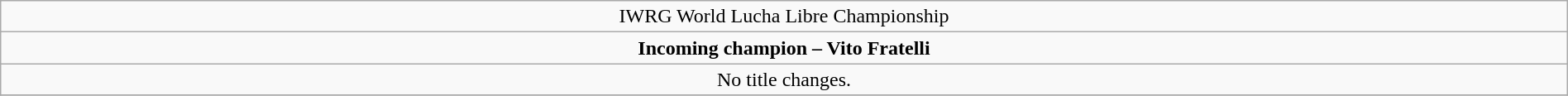<table class="wikitable" style="text-align:center; width:100%;">
<tr>
<td colspan="4" style="text-align: center;">IWRG World Lucha Libre Championship</td>
</tr>
<tr>
<td colspan="4" style="text-align: center;"><strong>Incoming champion – Vito Fratelli</strong></td>
</tr>
<tr>
<td>No title changes.</td>
</tr>
<tr>
</tr>
</table>
